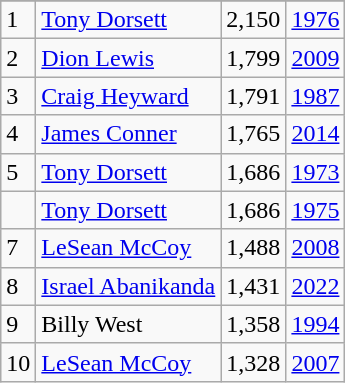<table class="wikitable">
<tr>
</tr>
<tr>
<td>1</td>
<td><a href='#'>Tony Dorsett</a></td>
<td>2,150</td>
<td><a href='#'>1976</a></td>
</tr>
<tr>
<td>2</td>
<td><a href='#'>Dion Lewis</a></td>
<td>1,799</td>
<td><a href='#'>2009</a></td>
</tr>
<tr>
<td>3</td>
<td><a href='#'>Craig Heyward</a></td>
<td>1,791</td>
<td><a href='#'>1987</a></td>
</tr>
<tr>
<td>4</td>
<td><a href='#'>James Conner</a></td>
<td>1,765</td>
<td><a href='#'>2014</a></td>
</tr>
<tr>
<td>5</td>
<td><a href='#'>Tony Dorsett</a></td>
<td>1,686</td>
<td><a href='#'>1973</a></td>
</tr>
<tr>
<td></td>
<td><a href='#'>Tony Dorsett</a></td>
<td>1,686</td>
<td><a href='#'>1975</a></td>
</tr>
<tr>
<td>7</td>
<td><a href='#'>LeSean McCoy</a></td>
<td>1,488</td>
<td><a href='#'>2008</a></td>
</tr>
<tr>
<td>8</td>
<td><a href='#'>Israel Abanikanda</a></td>
<td>1,431</td>
<td><a href='#'>2022</a></td>
</tr>
<tr>
<td>9</td>
<td>Billy West</td>
<td>1,358</td>
<td><a href='#'>1994</a></td>
</tr>
<tr>
<td>10</td>
<td><a href='#'>LeSean McCoy</a></td>
<td>1,328</td>
<td><a href='#'>2007</a></td>
</tr>
</table>
